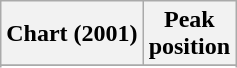<table class="wikitable sortable plainrowheaders" style="text-align:center;">
<tr>
<th scope="col">Chart (2001)</th>
<th scope="col">Peak<br>position</th>
</tr>
<tr>
</tr>
<tr>
</tr>
<tr>
</tr>
</table>
